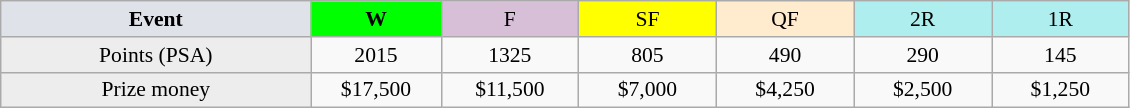<table class=wikitable style=font-size:90%;text-align:center>
<tr>
<td width=200 colspan=1 bgcolor=#dfe2e9><strong>Event</strong></td>
<td width=80 bgcolor=lime><strong>W</strong></td>
<td width=85 bgcolor=#D8BFD8>F</td>
<td width=85 bgcolor=#FFFF00>SF</td>
<td width=85 bgcolor=#ffebcd>QF</td>
<td width=85 bgcolor=#afeeee>2R</td>
<td width=85 bgcolor=#afeeee>1R</td>
</tr>
<tr>
<td bgcolor=#EDEDED>Points (PSA)</td>
<td>2015</td>
<td>1325</td>
<td>805</td>
<td>490</td>
<td>290</td>
<td>145</td>
</tr>
<tr>
<td bgcolor=#EDEDED>Prize money</td>
<td>$17,500</td>
<td>$11,500</td>
<td>$7,000</td>
<td>$4,250</td>
<td>$2,500</td>
<td>$1,250</td>
</tr>
</table>
